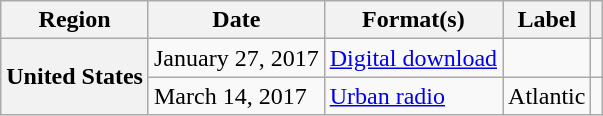<table class="wikitable plainrowheaders">
<tr>
<th scope="col">Region</th>
<th scope="col">Date</th>
<th scope="col">Format(s)</th>
<th scope="col">Label</th>
<th scope="col"></th>
</tr>
<tr>
<th scope="row" rowspan="2">United States</th>
<td>January 27, 2017</td>
<td><a href='#'>Digital download</a></td>
<td></td>
<td style="text-align:center;"></td>
</tr>
<tr>
<td>March 14, 2017</td>
<td><a href='#'>Urban radio</a></td>
<td>Atlantic</td>
<td style="text-align:center;"></td>
</tr>
</table>
